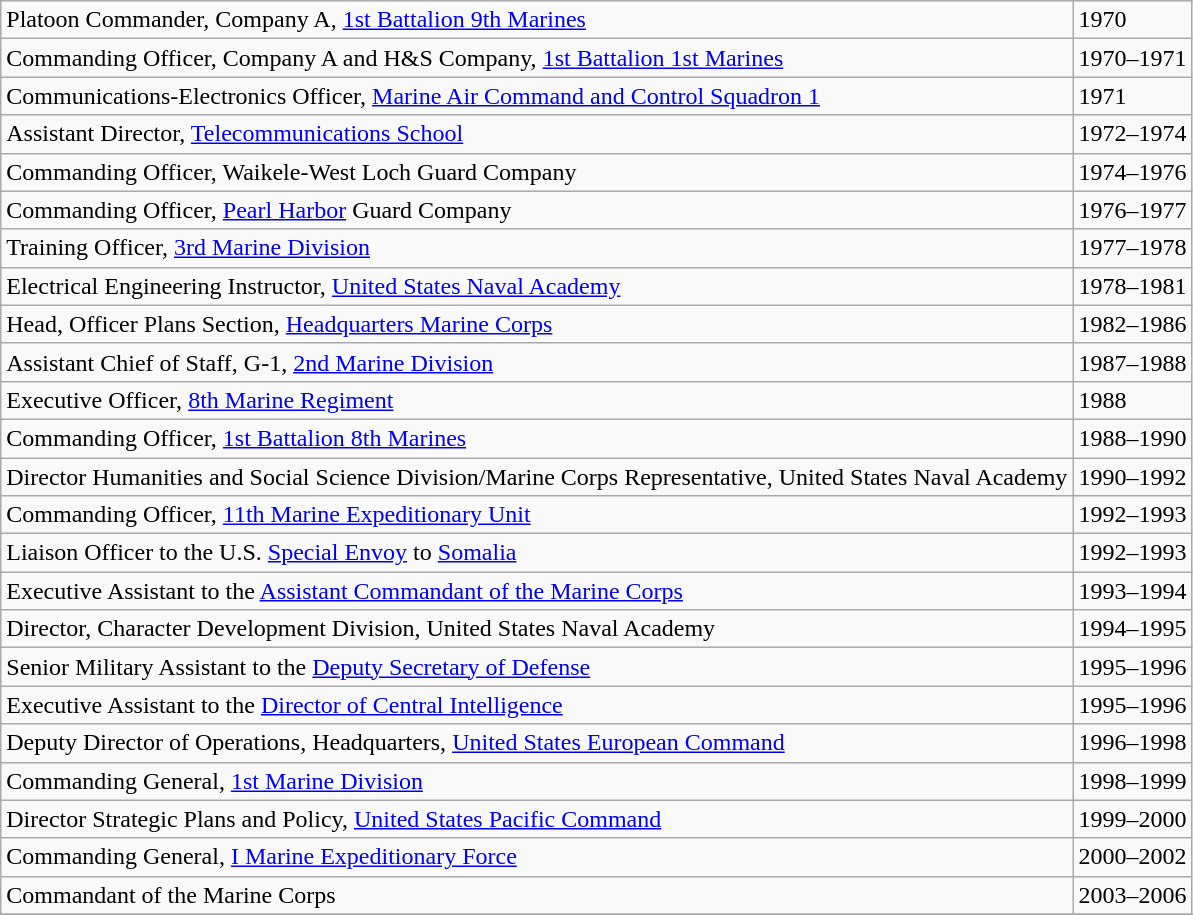<table class="wikitable">
<tr>
<td>Platoon Commander, Company A, <a href='#'>1st Battalion 9th Marines</a></td>
<td>1970</td>
</tr>
<tr>
<td>Commanding Officer, Company A and H&S Company, <a href='#'>1st Battalion 1st Marines</a></td>
<td>1970–1971</td>
</tr>
<tr>
<td>Communications-Electronics Officer, <a href='#'>Marine Air Command and Control Squadron 1</a></td>
<td>1971</td>
</tr>
<tr>
<td>Assistant Director, <a href='#'>Telecommunications School</a></td>
<td>1972–1974</td>
</tr>
<tr>
<td>Commanding Officer, Waikele-West Loch Guard Company</td>
<td>1974–1976</td>
</tr>
<tr>
<td>Commanding Officer, <a href='#'>Pearl Harbor</a> Guard Company</td>
<td>1976–1977</td>
</tr>
<tr>
<td>Training Officer, <a href='#'>3rd Marine Division</a></td>
<td>1977–1978</td>
</tr>
<tr>
<td>Electrical Engineering Instructor, <a href='#'>United States Naval Academy</a></td>
<td>1978–1981</td>
</tr>
<tr>
<td>Head, Officer Plans Section, <a href='#'>Headquarters Marine Corps</a></td>
<td>1982–1986</td>
</tr>
<tr>
<td>Assistant Chief of Staff, G-1, <a href='#'>2nd Marine Division</a></td>
<td>1987–1988</td>
</tr>
<tr>
<td>Executive Officer, <a href='#'>8th Marine Regiment</a></td>
<td>1988</td>
</tr>
<tr>
<td>Commanding Officer, <a href='#'>1st Battalion 8th Marines</a></td>
<td>1988–1990</td>
</tr>
<tr>
<td>Director Humanities and Social Science Division/Marine Corps Representative, United States Naval Academy</td>
<td>1990–1992</td>
</tr>
<tr>
<td>Commanding Officer, <a href='#'>11th Marine Expeditionary Unit</a></td>
<td>1992–1993</td>
</tr>
<tr>
<td>Liaison Officer to the U.S. <a href='#'>Special Envoy</a> to <a href='#'>Somalia</a></td>
<td>1992–1993</td>
</tr>
<tr>
<td>Executive Assistant to the <a href='#'>Assistant Commandant of the Marine Corps</a></td>
<td>1993–1994</td>
</tr>
<tr>
<td>Director, Character Development Division, United States Naval Academy</td>
<td>1994–1995</td>
</tr>
<tr>
<td>Senior Military Assistant to the <a href='#'>Deputy Secretary of Defense</a></td>
<td>1995–1996</td>
</tr>
<tr>
<td>Executive Assistant to the <a href='#'>Director of Central Intelligence</a></td>
<td>1995–1996</td>
</tr>
<tr>
<td>Deputy Director of Operations, Headquarters, <a href='#'>United States European Command</a></td>
<td>1996–1998</td>
</tr>
<tr>
<td>Commanding General, <a href='#'>1st Marine Division</a></td>
<td>1998–1999</td>
</tr>
<tr>
<td>Director Strategic Plans and Policy, <a href='#'>United States Pacific Command</a></td>
<td>1999–2000</td>
</tr>
<tr>
<td>Commanding General, <a href='#'>I Marine Expeditionary Force</a></td>
<td>2000–2002</td>
</tr>
<tr>
<td>Commandant of the Marine Corps</td>
<td>2003–2006</td>
</tr>
<tr>
</tr>
</table>
